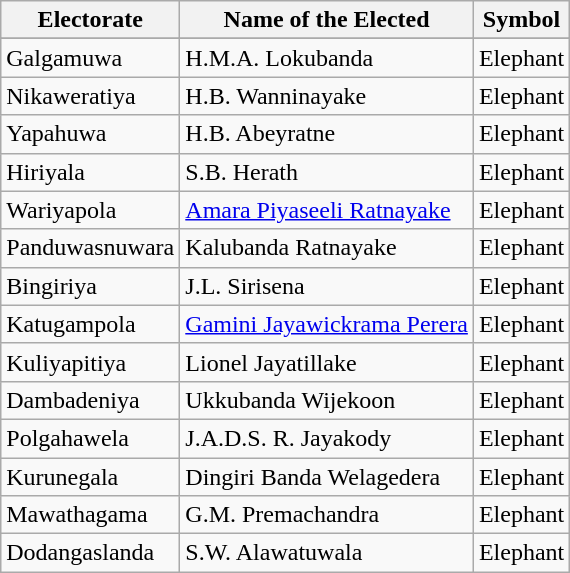<table class="wikitable" border="1">
<tr>
<th>Electorate</th>
<th>Name of the Elected</th>
<th>Symbol</th>
</tr>
<tr>
</tr>
<tr>
<td>Galgamuwa</td>
<td>H.M.A. Lokubanda</td>
<td>Elephant</td>
</tr>
<tr>
<td>Nikaweratiya</td>
<td>H.B. Wanninayake</td>
<td>Elephant</td>
</tr>
<tr>
<td>Yapahuwa</td>
<td>H.B. Abeyratne</td>
<td>Elephant</td>
</tr>
<tr>
<td>Hiriyala</td>
<td>S.B. Herath</td>
<td>Elephant</td>
</tr>
<tr>
<td>Wariyapola</td>
<td><a href='#'>Amara Piyaseeli Ratnayake</a></td>
<td>Elephant</td>
</tr>
<tr>
<td>Panduwasnuwara</td>
<td>Kalubanda Ratnayake</td>
<td>Elephant</td>
</tr>
<tr>
<td>Bingiriya</td>
<td>J.L. Sirisena</td>
<td>Elephant</td>
</tr>
<tr>
<td>Katugampola</td>
<td><a href='#'>Gamini Jayawickrama Perera</a></td>
<td>Elephant</td>
</tr>
<tr>
<td>Kuliyapitiya</td>
<td>Lionel Jayatillake</td>
<td>Elephant</td>
</tr>
<tr>
<td>Dambadeniya</td>
<td>Ukkubanda Wijekoon</td>
<td>Elephant</td>
</tr>
<tr>
<td>Polgahawela</td>
<td>J.A.D.S. R. Jayakody</td>
<td>Elephant</td>
</tr>
<tr>
<td>Kurunegala</td>
<td>Dingiri Banda Welagedera</td>
<td>Elephant</td>
</tr>
<tr>
<td>Mawathagama</td>
<td>G.M. Premachandra</td>
<td>Elephant</td>
</tr>
<tr>
<td>Dodangaslanda</td>
<td>S.W. Alawatuwala</td>
<td>Elephant</td>
</tr>
</table>
